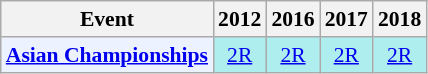<table class="wikitable" style="font-size: 90%; text-align:center">
<tr>
<th>Event</th>
<th>2012</th>
<th>2016</th>
<th>2017</th>
<th>2018</th>
</tr>
<tr>
<td bgcolor="#ECF2FF"; align="left"><strong><a href='#'>Asian Championships</a></strong></td>
<td bgcolor=AFEEEE><a href='#'>2R</a></td>
<td bgcolor=AFEEEE><a href='#'>2R</a></td>
<td bgcolor=AFEEEE><a href='#'>2R</a></td>
<td bgcolor=AFEEEE><a href='#'>2R</a></td>
</tr>
</table>
